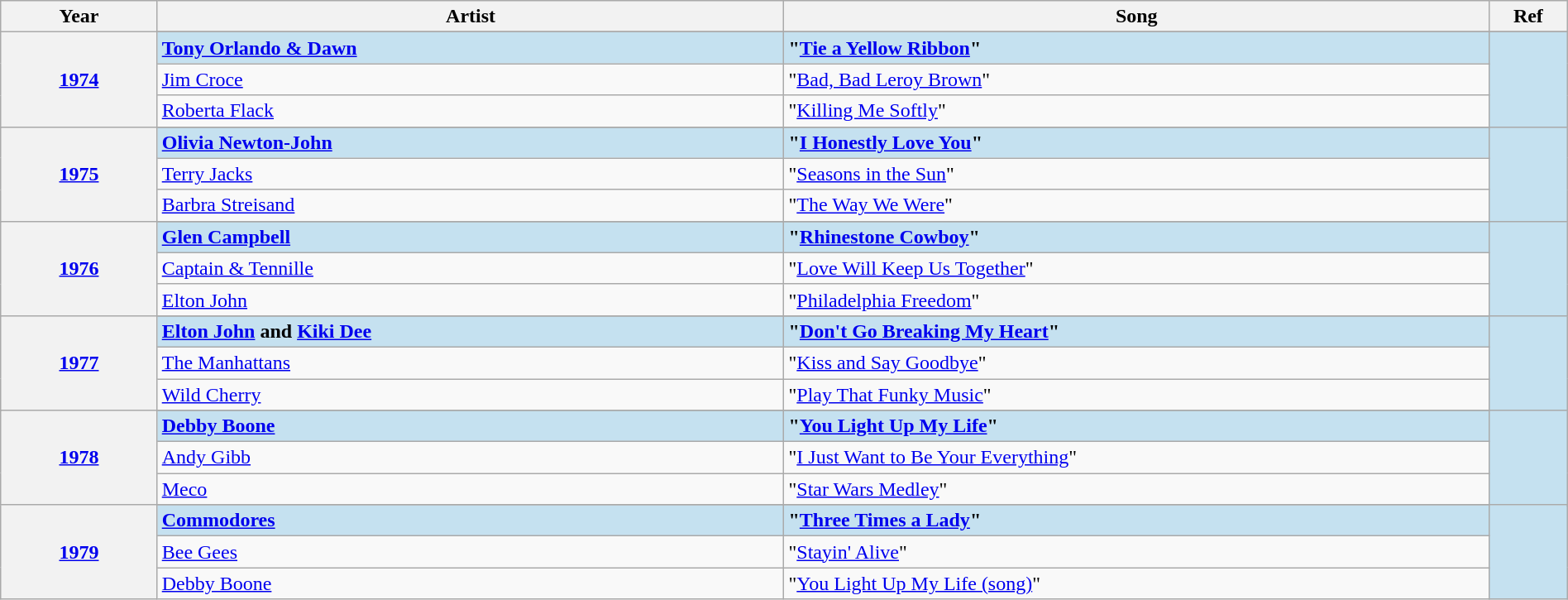<table class="wikitable" width="100%">
<tr>
<th width="10%">Year</th>
<th width="40%">Artist</th>
<th width="45%">Song</th>
<th width="5%">Ref</th>
</tr>
<tr>
<th rowspan="4" align="center"><a href='#'>1974<br></a></th>
</tr>
<tr style="background:#c5e1f0">
<td><strong><a href='#'>Tony Orlando & Dawn</a></strong></td>
<td><strong>"<a href='#'>Tie a Yellow Ribbon</a>"</strong></td>
<td rowspan="4" align="center"></td>
</tr>
<tr>
<td><a href='#'>Jim Croce</a></td>
<td>"<a href='#'>Bad, Bad Leroy Brown</a>"</td>
</tr>
<tr>
<td><a href='#'>Roberta Flack</a></td>
<td>"<a href='#'>Killing Me Softly</a>"</td>
</tr>
<tr>
<th rowspan="4" align="center"><a href='#'>1975<br></a></th>
</tr>
<tr style="background:#c5e1f0">
<td><strong><a href='#'>Olivia Newton-John</a></strong></td>
<td><strong>"<a href='#'>I Honestly Love You</a>"</strong></td>
<td rowspan="4" align="center"></td>
</tr>
<tr>
<td><a href='#'>Terry Jacks</a></td>
<td>"<a href='#'>Seasons in the Sun</a>"</td>
</tr>
<tr>
<td><a href='#'>Barbra Streisand</a></td>
<td>"<a href='#'>The Way We Were</a>"</td>
</tr>
<tr>
<th rowspan="4" align="center"><a href='#'>1976<br></a></th>
</tr>
<tr style="background:#c5e1f0">
<td><strong><a href='#'>Glen Campbell</a></strong></td>
<td><strong>"<a href='#'>Rhinestone Cowboy</a>"</strong></td>
<td rowspan="4" align="center"></td>
</tr>
<tr>
<td><a href='#'>Captain & Tennille</a></td>
<td>"<a href='#'>Love Will Keep Us Together</a>"</td>
</tr>
<tr>
<td><a href='#'>Elton John</a></td>
<td>"<a href='#'>Philadelphia Freedom</a>"</td>
</tr>
<tr>
<th rowspan="4" align="center"><a href='#'>1977<br></a></th>
</tr>
<tr style="background:#c5e1f0">
<td><strong><a href='#'>Elton John</a> and <a href='#'>Kiki Dee</a></strong></td>
<td><strong>"<a href='#'>Don't Go Breaking My Heart</a>"</strong></td>
<td rowspan="4" align="center"></td>
</tr>
<tr>
<td><a href='#'>The Manhattans</a></td>
<td>"<a href='#'>Kiss and Say Goodbye</a>"</td>
</tr>
<tr>
<td><a href='#'>Wild Cherry</a></td>
<td>"<a href='#'>Play That Funky Music</a>"</td>
</tr>
<tr>
<th rowspan="4" align="center"><a href='#'>1978<br></a></th>
</tr>
<tr style="background:#c5e1f0">
<td><strong><a href='#'>Debby Boone</a></strong></td>
<td><strong>"<a href='#'>You Light Up My Life</a>"</strong></td>
<td rowspan="4" align="center"></td>
</tr>
<tr>
<td><a href='#'>Andy Gibb</a></td>
<td>"<a href='#'>I Just Want to Be Your Everything</a>"</td>
</tr>
<tr>
<td><a href='#'>Meco</a></td>
<td>"<a href='#'>Star Wars Medley</a>"</td>
</tr>
<tr>
<th rowspan="4" align="center"><a href='#'>1979<br></a></th>
</tr>
<tr style="background:#c5e1f0">
<td><strong><a href='#'>Commodores</a></strong></td>
<td><strong>"<a href='#'>Three Times a Lady</a>"</strong></td>
<td rowspan="4" align="center"></td>
</tr>
<tr>
<td><a href='#'>Bee Gees</a></td>
<td>"<a href='#'>Stayin' Alive</a>"</td>
</tr>
<tr>
<td><a href='#'>Debby Boone</a></td>
<td>"<a href='#'>You Light Up My Life (song)</a>"</td>
</tr>
</table>
